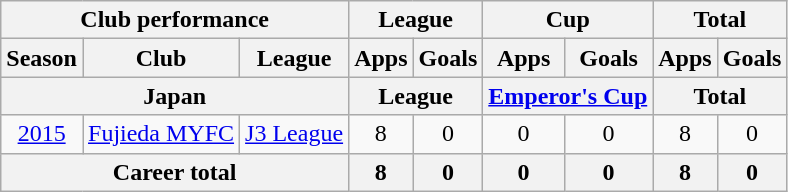<table class="wikitable" style="text-align:center">
<tr>
<th colspan=3>Club performance</th>
<th colspan=2>League</th>
<th colspan=2>Cup</th>
<th colspan=2>Total</th>
</tr>
<tr>
<th>Season</th>
<th>Club</th>
<th>League</th>
<th>Apps</th>
<th>Goals</th>
<th>Apps</th>
<th>Goals</th>
<th>Apps</th>
<th>Goals</th>
</tr>
<tr>
<th colspan=3>Japan</th>
<th colspan=2>League</th>
<th colspan=2><a href='#'>Emperor's Cup</a></th>
<th colspan=2>Total</th>
</tr>
<tr>
<td><a href='#'>2015</a></td>
<td rowspan="1"><a href='#'>Fujieda MYFC</a></td>
<td rowspan="1"><a href='#'>J3 League</a></td>
<td>8</td>
<td>0</td>
<td>0</td>
<td>0</td>
<td>8</td>
<td>0</td>
</tr>
<tr>
<th colspan=3>Career total</th>
<th>8</th>
<th>0</th>
<th>0</th>
<th>0</th>
<th>8</th>
<th>0</th>
</tr>
</table>
